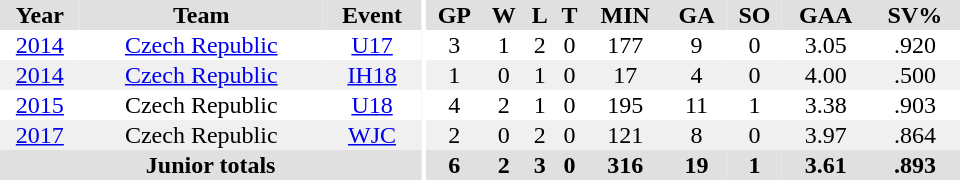<table border="0" cellpadding="1" cellspacing="0" ID="Table3" style="text-align:center; width:40em;">
<tr bgcolor="#e0e0e0">
<th>Year</th>
<th>Team</th>
<th>Event</th>
<th rowspan="99" bgcolor="#ffffff"></th>
<th>GP</th>
<th>W</th>
<th>L</th>
<th>T</th>
<th>MIN</th>
<th>GA</th>
<th>SO</th>
<th>GAA</th>
<th>SV%</th>
</tr>
<tr>
<td><a href='#'>2014</a></td>
<td><a href='#'>Czech Republic</a></td>
<td><a href='#'>U17</a></td>
<td>3</td>
<td>1</td>
<td>2</td>
<td>0</td>
<td>177</td>
<td>9</td>
<td>0</td>
<td>3.05</td>
<td>.920</td>
</tr>
<tr bgcolor="#f0f0f0">
<td><a href='#'>2014</a></td>
<td><a href='#'>Czech Republic</a></td>
<td><a href='#'>IH18</a></td>
<td>1</td>
<td>0</td>
<td>1</td>
<td>0</td>
<td>17</td>
<td>4</td>
<td>0</td>
<td>4.00</td>
<td>.500</td>
</tr>
<tr>
<td><a href='#'>2015</a></td>
<td>Czech Republic</td>
<td><a href='#'>U18</a></td>
<td>4</td>
<td>2</td>
<td>1</td>
<td>0</td>
<td>195</td>
<td>11</td>
<td>1</td>
<td>3.38</td>
<td>.903</td>
</tr>
<tr bgcolor="#f0f0f0">
<td><a href='#'>2017</a></td>
<td>Czech Republic</td>
<td><a href='#'>WJC</a></td>
<td>2</td>
<td>0</td>
<td>2</td>
<td>0</td>
<td>121</td>
<td>8</td>
<td>0</td>
<td>3.97</td>
<td>.864</td>
</tr>
<tr bgcolor="#e0e0e0">
<th colspan="3">Junior totals</th>
<th>6</th>
<th>2</th>
<th>3</th>
<th>0</th>
<th>316</th>
<th>19</th>
<th>1</th>
<th>3.61</th>
<th>.893</th>
</tr>
</table>
